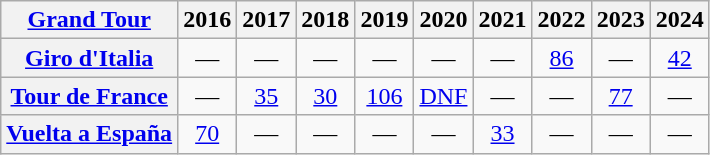<table class="wikitable plainrowheaders">
<tr>
<th scope="col"><a href='#'>Grand Tour</a></th>
<th scope="col">2016</th>
<th scope="col">2017</th>
<th scope="col">2018</th>
<th scope="col">2019</th>
<th scope="col">2020</th>
<th scope="col">2021</th>
<th scope="col">2022</th>
<th scope="col">2023</th>
<th>2024</th>
</tr>
<tr style="text-align:center;">
<th scope="row"> <a href='#'>Giro d'Italia</a></th>
<td>—</td>
<td>—</td>
<td>—</td>
<td>—</td>
<td>—</td>
<td>—</td>
<td><a href='#'>86</a></td>
<td>—</td>
<td><a href='#'>42</a></td>
</tr>
<tr style="text-align:center;">
<th scope="row"> <a href='#'>Tour de France</a></th>
<td>—</td>
<td><a href='#'>35</a></td>
<td><a href='#'>30</a></td>
<td><a href='#'>106</a></td>
<td><a href='#'>DNF</a></td>
<td>—</td>
<td>—</td>
<td><a href='#'>77</a></td>
<td>—</td>
</tr>
<tr style="text-align:center;">
<th scope="row"> <a href='#'>Vuelta a España</a></th>
<td><a href='#'>70</a></td>
<td>—</td>
<td>—</td>
<td>—</td>
<td>—</td>
<td><a href='#'>33</a></td>
<td>—</td>
<td>—</td>
<td>—</td>
</tr>
</table>
